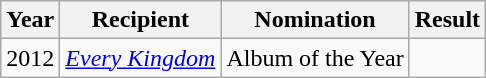<table class="wikitable">
<tr>
<th>Year</th>
<th>Recipient</th>
<th>Nomination</th>
<th>Result</th>
</tr>
<tr>
<td>2012</td>
<td><em><a href='#'>Every Kingdom</a></em></td>
<td>Album of the Year</td>
<td></td>
</tr>
</table>
